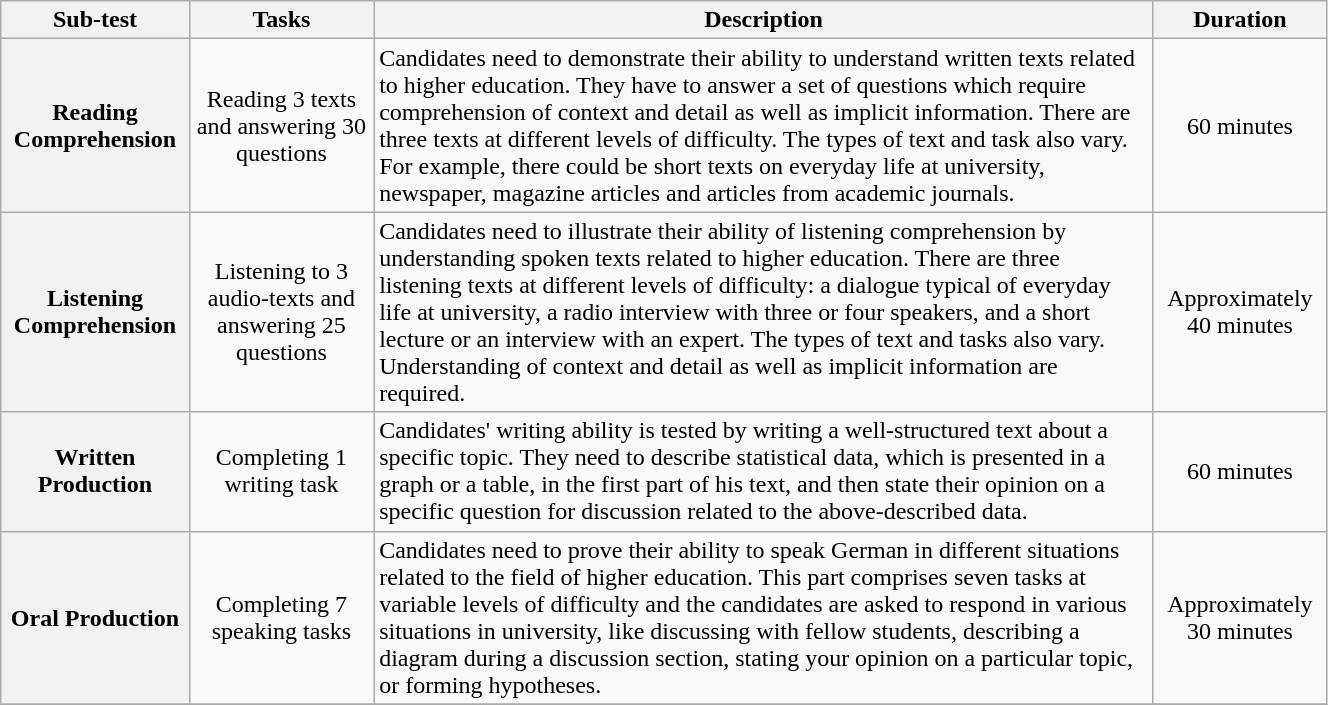<table class="wikitable" width="70%">
<tr>
<th scope="col">Sub-test</th>
<th scope="col">Tasks</th>
<th scope="col">Description</th>
<th scope="col">Duration</th>
</tr>
<tr>
<th scope="row">Reading Comprehension</th>
<td align="center">Reading 3 texts and answering 30 questions</td>
<td>Candidates need to demonstrate their ability to understand written texts related to higher education. They have to answer a set of questions which require comprehension of context and detail as well as implicit information. There are three texts at different levels of difficulty. The types of text and task also vary. For example, there could be short texts on everyday life at university, newspaper, magazine articles and articles from academic journals.</td>
<td align="center">60 minutes</td>
</tr>
<tr>
<th scope="row">Listening Comprehension</th>
<td align="center">Listening to 3 audio-texts and answering 25 questions</td>
<td>Candidates need to illustrate their ability of listening comprehension by understanding spoken texts related to higher education. There are three listening texts at different levels of difficulty: a dialogue typical of everyday life at university, a radio interview with three or four speakers, and a short lecture or an interview with an expert. The types of text and tasks also vary. Understanding of context and detail as well as implicit information are required.</td>
<td align="center">Approximately 40 minutes</td>
</tr>
<tr>
<th scope="row">Written Production</th>
<td align="center">Completing 1 writing task</td>
<td>Candidates' writing ability is tested by writing a well-structured text about a specific topic. They need to describe statistical data, which is presented in a graph or a table, in the first part of his text, and then state their opinion on a specific question for discussion related to the above-described data.</td>
<td align="center">60 minutes</td>
</tr>
<tr>
<th scope="row">Oral Production</th>
<td align="center">Completing 7 speaking tasks</td>
<td>Candidates need to prove their ability to speak German in different situations related to the field of higher education. This part comprises seven tasks at variable levels of difficulty and the candidates are asked to respond in various situations in university, like discussing with fellow students, describing a diagram during a discussion section, stating your opinion on a particular topic, or forming hypotheses.</td>
<td align="center">Approximately 30 minutes</td>
</tr>
<tr>
</tr>
</table>
